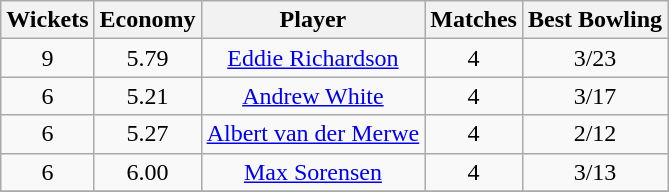<table class="wikitable" style="text-align:center;">
<tr>
<th>Wickets</th>
<th>Economy</th>
<th>Player</th>
<th>Matches</th>
<th>Best Bowling</th>
</tr>
<tr>
<td>9</td>
<td>5.79</td>
<td><a href='#'>Eddie Richardson</a></td>
<td>4</td>
<td>3/23</td>
</tr>
<tr>
<td>6</td>
<td>5.21</td>
<td><a href='#'>Andrew White</a></td>
<td>4</td>
<td>3/17</td>
</tr>
<tr>
<td>6</td>
<td>5.27</td>
<td><a href='#'>Albert van der Merwe</a></td>
<td>4</td>
<td>2/12</td>
</tr>
<tr>
<td>6</td>
<td>6.00</td>
<td><a href='#'>Max Sorensen</a></td>
<td>4</td>
<td>3/13</td>
</tr>
<tr>
</tr>
</table>
